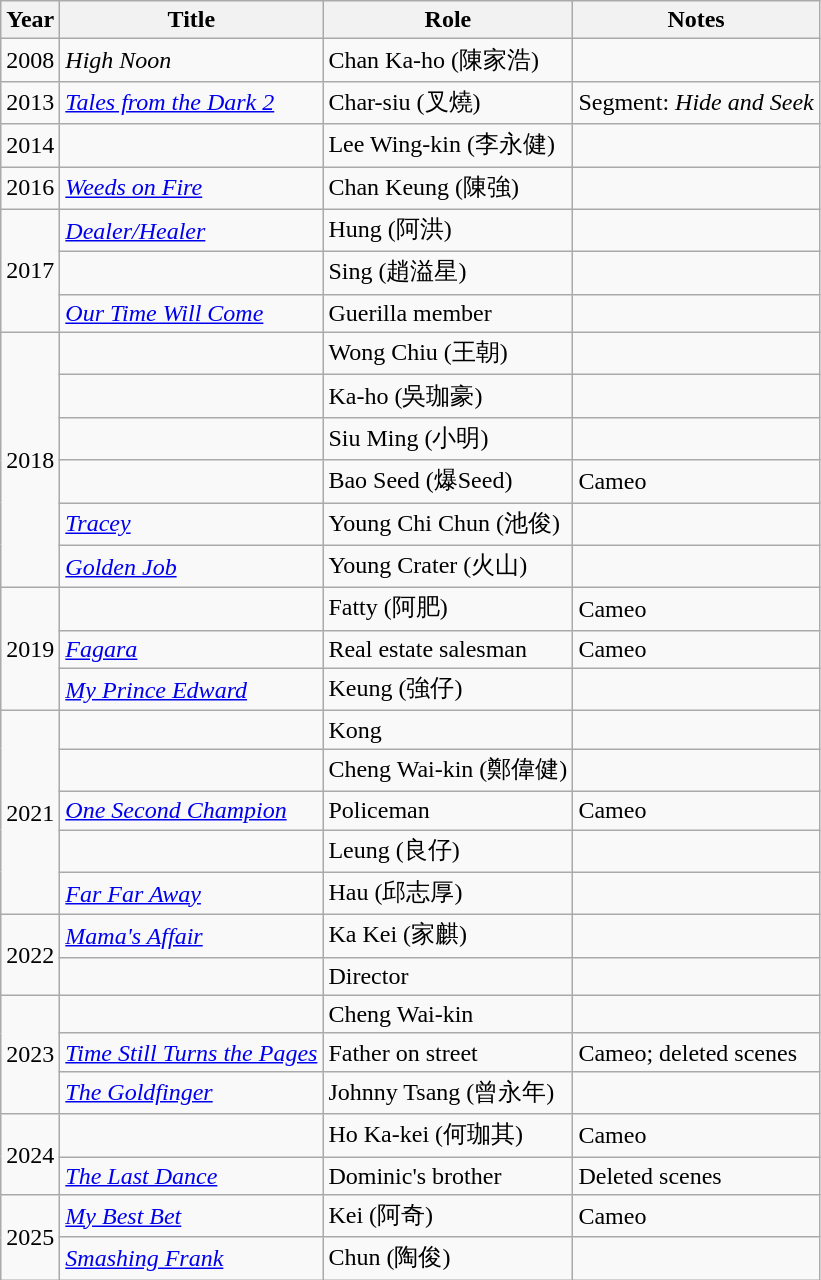<table class="wikitable">
<tr>
<th>Year</th>
<th>Title</th>
<th>Role</th>
<th>Notes</th>
</tr>
<tr>
<td>2008</td>
<td><em>High Noon</em></td>
<td>Chan Ka-ho (陳家浩)</td>
<td></td>
</tr>
<tr>
<td>2013</td>
<td><em><a href='#'>Tales from the Dark 2</a></em></td>
<td>Char-siu (叉燒)</td>
<td>Segment: <em>Hide and Seek</em></td>
</tr>
<tr>
<td>2014</td>
<td><em></em></td>
<td>Lee Wing-kin (李永健)</td>
<td></td>
</tr>
<tr>
<td>2016</td>
<td><em><a href='#'>Weeds on Fire</a></em></td>
<td>Chan Keung (陳強)</td>
<td></td>
</tr>
<tr>
<td rowspan="3">2017</td>
<td><em><a href='#'>Dealer/Healer</a></em></td>
<td>Hung (阿洪)</td>
<td></td>
</tr>
<tr>
<td><em></em></td>
<td>Sing (趙溢星)</td>
<td></td>
</tr>
<tr>
<td><em><a href='#'>Our Time Will Come</a></em></td>
<td>Guerilla member</td>
<td></td>
</tr>
<tr>
<td rowspan="6">2018</td>
<td><em></em></td>
<td>Wong Chiu (王朝)</td>
<td></td>
</tr>
<tr>
<td><em></em></td>
<td>Ka-ho (吳珈豪)</td>
<td></td>
</tr>
<tr>
<td><em></em></td>
<td>Siu Ming (小明)</td>
<td></td>
</tr>
<tr>
<td><em></em></td>
<td>Bao Seed (爆Seed)</td>
<td>Cameo</td>
</tr>
<tr>
<td><em><a href='#'>Tracey</a></em></td>
<td>Young Chi Chun (池俊)</td>
<td></td>
</tr>
<tr>
<td><em><a href='#'>Golden Job</a></em></td>
<td>Young Crater (火山)</td>
<td></td>
</tr>
<tr>
<td rowspan="3">2019</td>
<td><em></em></td>
<td>Fatty (阿肥)</td>
<td>Cameo</td>
</tr>
<tr>
<td><em><a href='#'>Fagara</a></em></td>
<td>Real estate salesman</td>
<td>Cameo</td>
</tr>
<tr>
<td><em><a href='#'>My Prince Edward</a></em></td>
<td>Keung (強仔)</td>
<td></td>
</tr>
<tr>
<td rowspan="5">2021</td>
<td><em></em></td>
<td>Kong</td>
<td></td>
</tr>
<tr>
<td><em></em></td>
<td>Cheng Wai-kin (鄭偉健)</td>
<td></td>
</tr>
<tr>
<td><em><a href='#'>One Second Champion</a></em></td>
<td>Policeman</td>
<td>Cameo</td>
</tr>
<tr>
<td><em></em></td>
<td>Leung (良仔)</td>
<td></td>
</tr>
<tr>
<td><em><a href='#'>Far Far Away</a></em></td>
<td>Hau (邱志厚)</td>
<td></td>
</tr>
<tr>
<td rowspan="2">2022</td>
<td><em><a href='#'>Mama's Affair</a></em></td>
<td>Ka Kei (家麒)</td>
<td></td>
</tr>
<tr>
<td><em></em></td>
<td>Director</td>
<td></td>
</tr>
<tr>
<td rowspan="3">2023</td>
<td><em></em></td>
<td>Cheng Wai-kin</td>
<td></td>
</tr>
<tr>
<td><em><a href='#'>Time Still Turns the Pages</a></em></td>
<td>Father on street</td>
<td>Cameo; deleted scenes</td>
</tr>
<tr>
<td><em><a href='#'>The Goldfinger</a></em></td>
<td>Johnny Tsang (曾永年)</td>
<td></td>
</tr>
<tr>
<td rowspan="2">2024</td>
<td><em></em></td>
<td>Ho Ka-kei (何珈其)</td>
<td>Cameo</td>
</tr>
<tr>
<td><em><a href='#'>The Last Dance</a></em></td>
<td>Dominic's brother</td>
<td>Deleted scenes</td>
</tr>
<tr>
<td rowspan="2">2025</td>
<td><em><a href='#'>My Best Bet</a></em></td>
<td>Kei (阿奇)</td>
<td>Cameo</td>
</tr>
<tr>
<td><em><a href='#'>Smashing Frank</a></em></td>
<td>Chun (陶俊)</td>
<td></td>
</tr>
</table>
